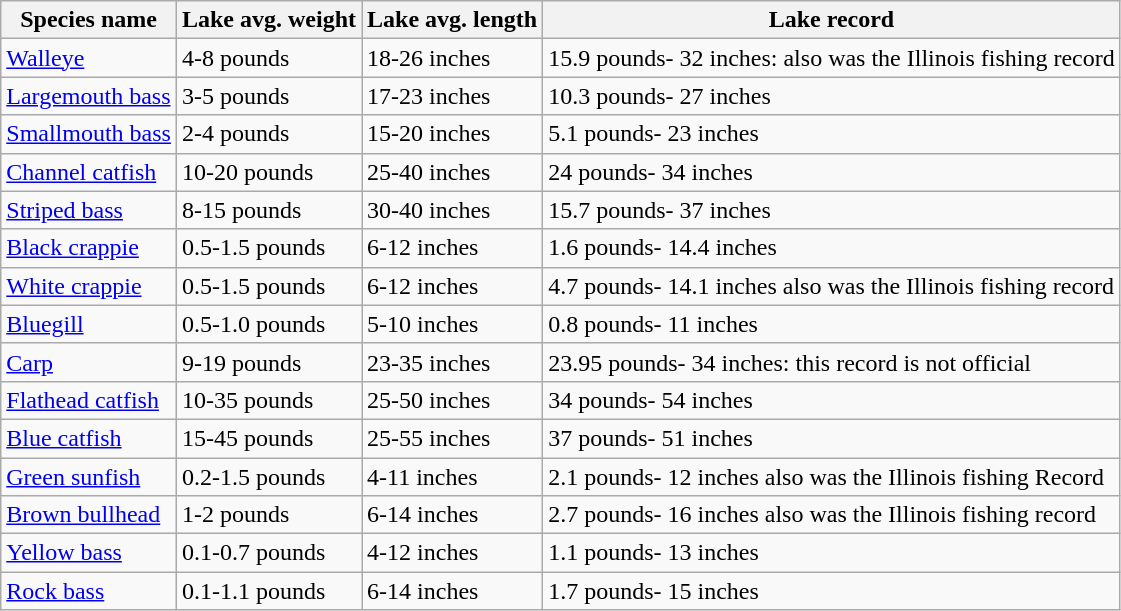<table class="wikitable">
<tr>
<th>Species name</th>
<th>Lake avg. weight</th>
<th>Lake avg. length</th>
<th>Lake record</th>
</tr>
<tr>
<td><a href='#'>Walleye</a></td>
<td>4-8 pounds</td>
<td>18-26 inches</td>
<td>15.9 pounds- 32 inches: also was the Illinois fishing record</td>
</tr>
<tr>
<td><a href='#'>Largemouth bass</a></td>
<td>3-5 pounds</td>
<td>17-23 inches</td>
<td>10.3 pounds- 27 inches</td>
</tr>
<tr>
<td><a href='#'>Smallmouth bass</a></td>
<td>2-4 pounds</td>
<td>15-20 inches</td>
<td>5.1 pounds- 23 inches</td>
</tr>
<tr>
<td><a href='#'>Channel catfish</a></td>
<td>10-20 pounds</td>
<td>25-40 inches</td>
<td>24 pounds- 34 inches</td>
</tr>
<tr>
<td><a href='#'>Striped bass</a></td>
<td>8-15 pounds</td>
<td>30-40 inches</td>
<td>15.7 pounds- 37 inches</td>
</tr>
<tr>
<td><a href='#'>Black crappie</a></td>
<td>0.5-1.5 pounds</td>
<td>6-12 inches</td>
<td>1.6 pounds- 14.4 inches</td>
</tr>
<tr>
<td><a href='#'>White crappie</a></td>
<td>0.5-1.5 pounds</td>
<td>6-12 inches</td>
<td>4.7 pounds- 14.1 inches also was the Illinois fishing record</td>
</tr>
<tr>
<td><a href='#'>Bluegill</a></td>
<td>0.5-1.0 pounds</td>
<td>5-10 inches</td>
<td>0.8 pounds- 11 inches</td>
</tr>
<tr>
<td><a href='#'>Carp</a></td>
<td>9-19 pounds</td>
<td>23-35 inches</td>
<td>23.95 pounds- 34 inches: this record is not official</td>
</tr>
<tr>
<td><a href='#'>Flathead catfish</a></td>
<td>10-35 pounds</td>
<td>25-50 inches</td>
<td>34 pounds- 54 inches</td>
</tr>
<tr>
<td><a href='#'>Blue catfish</a></td>
<td>15-45 pounds</td>
<td>25-55 inches</td>
<td>37 pounds- 51 inches</td>
</tr>
<tr>
<td><a href='#'>Green sunfish</a></td>
<td>0.2-1.5 pounds</td>
<td>4-11 inches</td>
<td>2.1 pounds- 12 inches also was the Illinois fishing Record</td>
</tr>
<tr>
<td><a href='#'>Brown bullhead</a></td>
<td>1-2 pounds</td>
<td>6-14 inches</td>
<td>2.7 pounds- 16 inches also was the Illinois fishing record</td>
</tr>
<tr>
<td><a href='#'>Yellow bass</a></td>
<td>0.1-0.7 pounds</td>
<td>4-12 inches</td>
<td>1.1 pounds- 13 inches</td>
</tr>
<tr>
<td><a href='#'>Rock bass</a></td>
<td>0.1-1.1 pounds</td>
<td>6-14 inches</td>
<td>1.7 pounds- 15 inches</td>
</tr>
</table>
